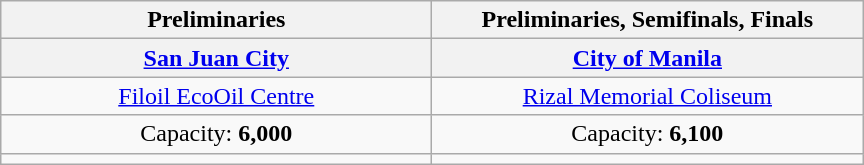<table class="wikitable" style="text-align:center">
<tr>
<th width=280>Preliminaries</th>
<th width=280>Preliminaries, Semifinals, Finals</th>
</tr>
<tr>
<th><a href='#'>San Juan City</a></th>
<th><a href='#'>City of Manila</a></th>
</tr>
<tr>
<td><a href='#'>Filoil EcoOil Centre</a></td>
<td><a href='#'>Rizal Memorial Coliseum</a></td>
</tr>
<tr>
<td>Capacity: <strong>6,000</strong></td>
<td>Capacity: <strong>6,100</strong></td>
</tr>
<tr>
<td></td>
<td></td>
</tr>
</table>
